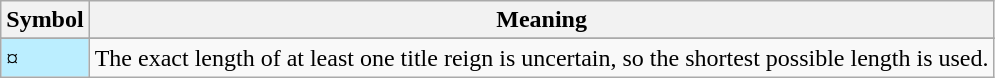<table class="wikitable">
<tr>
<th><strong>Symbol</strong></th>
<th><strong>Meaning</strong></th>
</tr>
<tr>
</tr>
<tr>
<td style="background-color:#bbeeff">¤</td>
<td>The exact length of at least one title reign is uncertain, so the shortest possible length is used.</td>
</tr>
</table>
